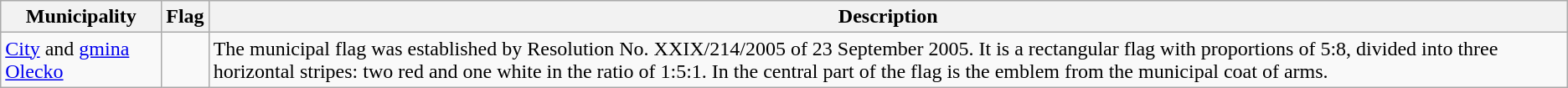<table class="wikitable">
<tr>
<th>Municipality</th>
<th>Flag</th>
<th>Description</th>
</tr>
<tr>
<td><a href='#'>City</a> and <a href='#'>gmina Olecko</a></td>
<td></td>
<td>The municipal flag was established by Resolution No. XXIX/214/2005 of 23 September 2005. It is a rectangular flag with proportions of 5:8, divided into three horizontal stripes: two red and one white in the ratio of 1:5:1. In the central part of the flag is the emblem from the municipal coat of arms.</td>
</tr>
</table>
